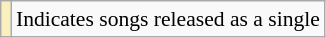<table class="wikitable plainrowheaders" style="font-size:90%;">
<tr>
<th scope="row" style="background-color:#FAF0BE"></th>
<td>Indicates songs released as a single</td>
</tr>
</table>
